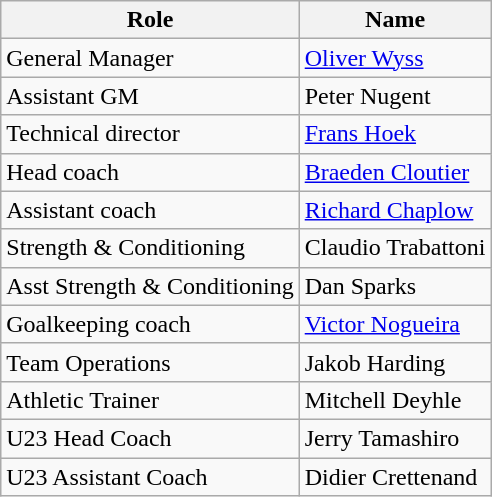<table class="wikitable">
<tr>
<th>Role</th>
<th>Name</th>
</tr>
<tr>
<td>General Manager</td>
<td><a href='#'>Oliver Wyss</a></td>
</tr>
<tr>
<td>Assistant GM</td>
<td>Peter Nugent</td>
</tr>
<tr>
<td>Technical director</td>
<td><a href='#'>Frans Hoek</a></td>
</tr>
<tr>
<td>Head coach</td>
<td><a href='#'>Braeden Cloutier</a></td>
</tr>
<tr>
<td>Assistant coach</td>
<td><a href='#'>Richard Chaplow</a></td>
</tr>
<tr>
<td>Strength & Conditioning</td>
<td>Claudio Trabattoni</td>
</tr>
<tr>
<td>Asst Strength & Conditioning</td>
<td>Dan Sparks</td>
</tr>
<tr>
<td>Goalkeeping coach</td>
<td><a href='#'>Victor Nogueira</a></td>
</tr>
<tr>
<td>Team Operations</td>
<td>Jakob Harding</td>
</tr>
<tr>
<td>Athletic Trainer</td>
<td>Mitchell Deyhle</td>
</tr>
<tr>
<td>U23 Head Coach</td>
<td>Jerry Tamashiro</td>
</tr>
<tr>
<td>U23 Assistant Coach</td>
<td>Didier Crettenand</td>
</tr>
</table>
